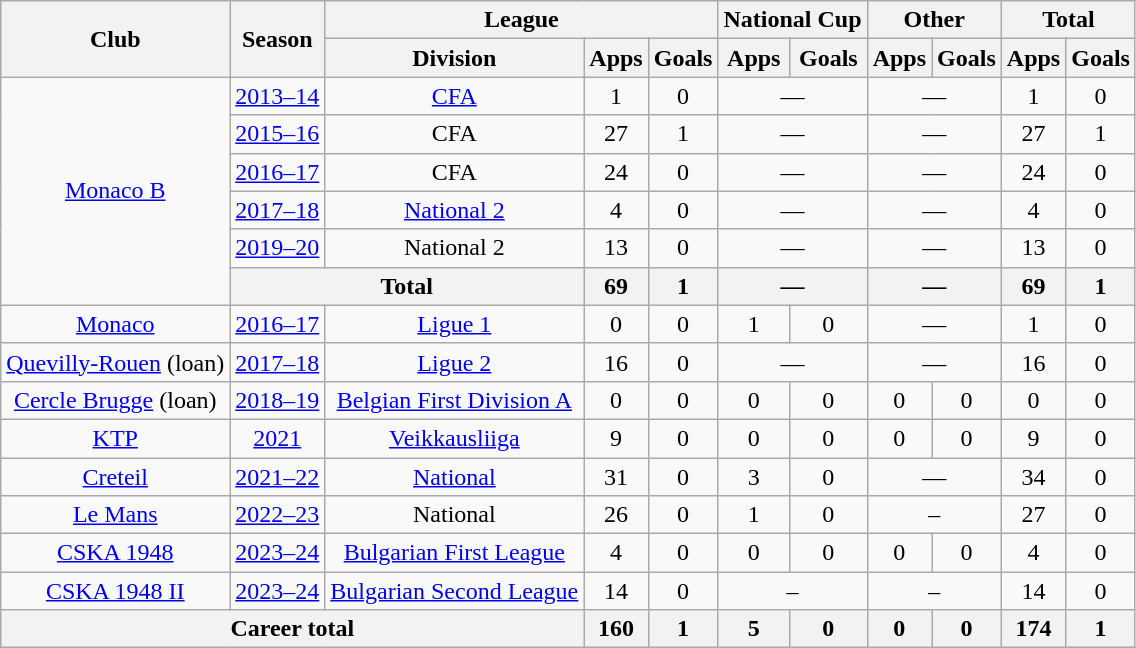<table class="wikitable" style="font-size:100%; text-align: center;">
<tr>
<th rowspan="2">Club</th>
<th rowspan="2">Season</th>
<th colspan="3">League</th>
<th colspan="2">National Cup</th>
<th colspan="2">Other</th>
<th colspan="2">Total</th>
</tr>
<tr>
<th>Division</th>
<th>Apps</th>
<th>Goals</th>
<th>Apps</th>
<th>Goals</th>
<th>Apps</th>
<th>Goals</th>
<th>Apps</th>
<th>Goals</th>
</tr>
<tr>
<td rowspan="6"><a href='#'>Monaco B</a></td>
<td><a href='#'>2013–14</a></td>
<td><a href='#'>CFA</a></td>
<td>1</td>
<td>0</td>
<td colspan="2">—</td>
<td colspan="2">—</td>
<td>1</td>
<td>0</td>
</tr>
<tr>
<td><a href='#'>2015–16</a></td>
<td>CFA</td>
<td>27</td>
<td>1</td>
<td colspan="2">—</td>
<td colspan="2">—</td>
<td>27</td>
<td>1</td>
</tr>
<tr>
<td><a href='#'>2016–17</a></td>
<td>CFA</td>
<td>24</td>
<td>0</td>
<td colspan="2">—</td>
<td colspan="2">—</td>
<td>24</td>
<td>0</td>
</tr>
<tr>
<td><a href='#'>2017–18</a></td>
<td><a href='#'>National 2</a></td>
<td>4</td>
<td>0</td>
<td colspan="2">—</td>
<td colspan="2">—</td>
<td>4</td>
<td>0</td>
</tr>
<tr>
<td><a href='#'>2019–20</a></td>
<td>National 2</td>
<td>13</td>
<td>0</td>
<td colspan="2">—</td>
<td colspan="2">—</td>
<td>13</td>
<td>0</td>
</tr>
<tr>
<th colspan="2">Total</th>
<th>69</th>
<th>1</th>
<th colspan="2">—</th>
<th colspan="2">—</th>
<th>69</th>
<th>1</th>
</tr>
<tr>
<td rowspan="1" valign="center"><a href='#'>Monaco</a></td>
<td><a href='#'>2016–17</a></td>
<td><a href='#'>Ligue 1</a></td>
<td>0</td>
<td>0</td>
<td>1</td>
<td>0</td>
<td colspan="2">—</td>
<td>1</td>
<td>0</td>
</tr>
<tr>
<td rowspan="1" valign="center"><a href='#'>Quevilly-Rouen</a> (loan)</td>
<td><a href='#'>2017–18</a></td>
<td><a href='#'>Ligue 2</a></td>
<td>16</td>
<td>0</td>
<td colspan="2">—</td>
<td colspan="2">—</td>
<td>16</td>
<td>0</td>
</tr>
<tr>
<td><a href='#'>Cercle Brugge</a> (loan)</td>
<td><a href='#'>2018–19</a></td>
<td><a href='#'>Belgian First Division A</a></td>
<td>0</td>
<td>0</td>
<td>0</td>
<td>0</td>
<td>0</td>
<td>0</td>
<td>0</td>
<td>0</td>
</tr>
<tr>
<td><a href='#'>KTP</a></td>
<td><a href='#'>2021</a></td>
<td><a href='#'>Veikkausliiga</a></td>
<td>9</td>
<td>0</td>
<td>0</td>
<td>0</td>
<td>0</td>
<td>0</td>
<td>9</td>
<td>0</td>
</tr>
<tr>
<td><a href='#'>Creteil</a></td>
<td><a href='#'>2021–22</a></td>
<td><a href='#'>National</a></td>
<td>31</td>
<td>0</td>
<td>3</td>
<td>0</td>
<td colspan="2">—</td>
<td>34</td>
<td>0</td>
</tr>
<tr>
<td><a href='#'>Le Mans</a></td>
<td><a href='#'>2022–23</a></td>
<td>National</td>
<td>26</td>
<td>0</td>
<td>1</td>
<td>0</td>
<td colspan=2>–</td>
<td>27</td>
<td>0</td>
</tr>
<tr>
<td><a href='#'>CSKA 1948</a></td>
<td><a href='#'>2023–24</a></td>
<td><a href='#'>Bulgarian First League</a></td>
<td>4</td>
<td>0</td>
<td>0</td>
<td>0</td>
<td>0</td>
<td>0</td>
<td>4</td>
<td>0</td>
</tr>
<tr>
<td><a href='#'>CSKA 1948 II</a></td>
<td><a href='#'>2023–24</a></td>
<td><a href='#'>Bulgarian Second League</a></td>
<td>14</td>
<td>0</td>
<td colspan=2>–</td>
<td colspan=2>–</td>
<td>14</td>
<td>0</td>
</tr>
<tr>
<th colspan="3">Career total</th>
<th>160</th>
<th>1</th>
<th>5</th>
<th>0</th>
<th>0</th>
<th>0</th>
<th>174</th>
<th>1</th>
</tr>
</table>
